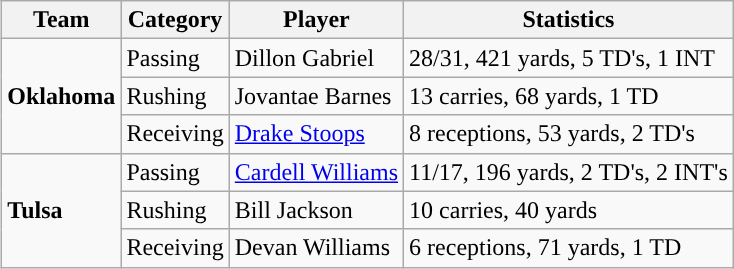<table class="wikitable" style="float: right;">
<tr>
<th>Team</th>
<th>Category</th>
<th>Player</th>
<th>Statistics</th>
</tr>
<tr>
<td rowspan=3><strong>Oklahoma</strong></td>
<td>Passing</td>
<td>Dillon Gabriel</td>
<td>28/31, 421 yards, 5 TD's, 1 INT</td>
</tr>
<tr>
<td>Rushing</td>
<td>Jovantae Barnes</td>
<td>13 carries, 68 yards, 1 TD</td>
</tr>
<tr>
<td>Receiving</td>
<td><a href='#'>Drake Stoops</a></td>
<td>8 receptions, 53 yards, 2 TD's</td>
</tr>
<tr>
<td rowspan=3><strong>Tulsa</strong></td>
<td>Passing</td>
<td><a href='#'>Cardell Williams</a></td>
<td>11/17, 196 yards, 2 TD's, 2 INT's</td>
</tr>
<tr>
<td>Rushing</td>
<td>Bill Jackson</td>
<td>10 carries, 40 yards</td>
</tr>
<tr>
<td>Receiving</td>
<td>Devan Williams</td>
<td>6 receptions, 71 yards, 1 TD</td>
</tr>
</table>
